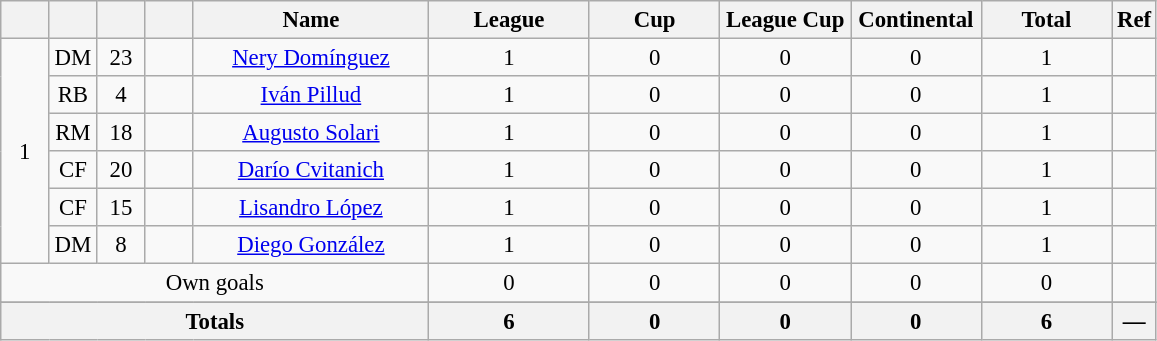<table class="wikitable sortable" style="font-size: 95%; text-align: center;">
<tr>
<th style="width:25px; background:#; color:;"></th>
<th style="width:25px; background:#; color:;"></th>
<th style="width:25px; background:#; color:;"></th>
<th style="width:25px; background:#; color:;"></th>
<th style="width:150px; background:#; color:;">Name</th>
<th style="width:100px; background:#; color:;">League</th>
<th style="width:80px; background:#; color:;">Cup</th>
<th style="width:80px; background:#; color:;">League Cup</th>
<th style="width:80px; background:#; color:;">Continental</th>
<th style="width:80px; background:#; color:;"><strong>Total</strong></th>
<th style="width:10px; background:#; color:;"><strong>Ref</strong></th>
</tr>
<tr>
<td rowspan=6>1</td>
<td>DM</td>
<td>23</td>
<td></td>
<td data-sort-value="Domínguez, Nery"><a href='#'>Nery Domínguez</a></td>
<td>1</td>
<td>0</td>
<td>0</td>
<td>0</td>
<td>1</td>
<td></td>
</tr>
<tr>
<td>RB</td>
<td>4</td>
<td></td>
<td data-sort-value="Pillud, Iván"><a href='#'>Iván Pillud</a></td>
<td>1</td>
<td>0</td>
<td>0</td>
<td>0</td>
<td>1</td>
<td></td>
</tr>
<tr>
<td>RM</td>
<td>18</td>
<td></td>
<td data-sort-value="Solari, Augusto"><a href='#'>Augusto Solari</a></td>
<td>1</td>
<td>0</td>
<td>0</td>
<td>0</td>
<td>1</td>
<td></td>
</tr>
<tr>
<td>CF</td>
<td>20</td>
<td></td>
<td data-sort-value="Cvitanich, Darío"><a href='#'>Darío Cvitanich</a></td>
<td>1</td>
<td>0</td>
<td>0</td>
<td>0</td>
<td>1</td>
<td></td>
</tr>
<tr>
<td>CF</td>
<td>15</td>
<td></td>
<td data-sort-value="López, Lisandro"><a href='#'>Lisandro López</a></td>
<td>1</td>
<td>0</td>
<td>0</td>
<td>0</td>
<td>1</td>
<td></td>
</tr>
<tr>
<td>DM</td>
<td>8</td>
<td></td>
<td data-sort-value="González, Diego"><a href='#'>Diego González</a></td>
<td>1</td>
<td>0</td>
<td>0</td>
<td>0</td>
<td>1</td>
<td></td>
</tr>
<tr>
<td colspan="5">Own goals</td>
<td>0</td>
<td>0</td>
<td>0</td>
<td>0</td>
<td>0</td>
<td></td>
</tr>
<tr>
</tr>
<tr class="sortbottom">
</tr>
<tr class="sortbottom">
<th colspan=5><strong>Totals</strong></th>
<th><strong>6</strong></th>
<th><strong>0</strong></th>
<th><strong>0</strong></th>
<th><strong>0</strong></th>
<th><strong>6</strong></th>
<th><strong>—</strong></th>
</tr>
</table>
